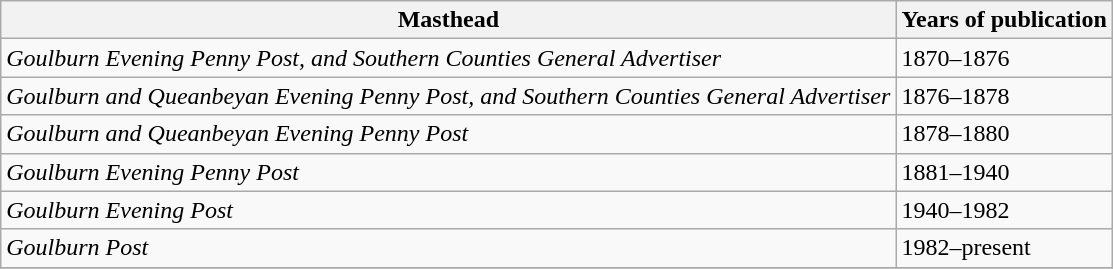<table class="wikitable sortable">
<tr>
<th>Masthead</th>
<th>Years of publication</th>
</tr>
<tr>
<td><em>Goulburn Evening Penny Post, and Southern Counties General Advertiser</em></td>
<td>1870–1876</td>
</tr>
<tr>
<td><em>Goulburn and Queanbeyan Evening Penny Post, and Southern Counties General Advertiser</em></td>
<td>1876–1878</td>
</tr>
<tr>
<td><em>Goulburn and Queanbeyan Evening Penny Post</em></td>
<td>1878–1880</td>
</tr>
<tr>
<td><em>Goulburn Evening Penny Post</em></td>
<td>1881–1940</td>
</tr>
<tr>
<td><em>Goulburn Evening Post</em></td>
<td>1940–1982</td>
</tr>
<tr>
<td><em>Goulburn Post</em></td>
<td>1982–present</td>
</tr>
<tr>
</tr>
</table>
